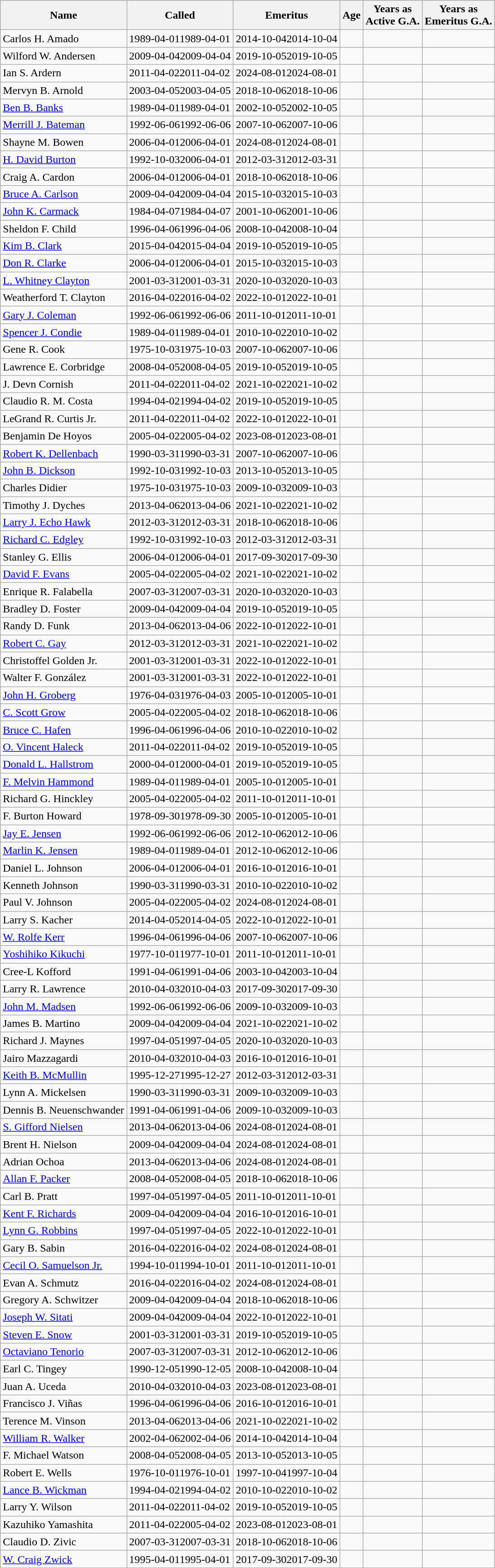<table class="wikitable sortable">
<tr>
<th>Name</th>
<th>Called </th>
<th>Emeritus </th>
<th>Age</th>
<th>Years as<br>Active G.A.</th>
<th>Years as<br>Emeritus G.A.</th>
</tr>
<tr>
<td>Carlos H. Amado</td>
<td><span>1989-04-01</span>1989-04-01</td>
<td><span>2014-10-04</span>2014-10-04</td>
<td></td>
<td></td>
<td></td>
</tr>
<tr>
<td>Wilford W. Andersen</td>
<td><span>2009-04-04</span>2009-04-04</td>
<td><span>2019-10-05</span>2019-10-05</td>
<td></td>
<td></td>
<td></td>
</tr>
<tr>
<td>Ian S. Ardern</td>
<td><span>2011-04-02</span>2011-04-02</td>
<td><span>2024-08-01</span>2024-08-01</td>
<td></td>
<td></td>
<td></td>
</tr>
<tr>
<td>Mervyn B. Arnold</td>
<td><span>2003-04-05</span>2003-04-05</td>
<td><span>2018-10-06</span>2018-10-06</td>
<td></td>
<td></td>
<td></td>
</tr>
<tr>
<td><a href='#'>Ben B. Banks</a></td>
<td><span>1989-04-01</span>1989-04-01</td>
<td><span>2002-10-05</span>2002-10-05</td>
<td></td>
<td></td>
<td></td>
</tr>
<tr>
<td><a href='#'>Merrill J. Bateman</a></td>
<td><span>1992-06-06</span>1992-06-06</td>
<td><span>2007-10-06</span>2007-10-06</td>
<td></td>
<td></td>
<td></td>
</tr>
<tr>
<td>Shayne M. Bowen</td>
<td><span>2006-04-01</span>2006-04-01</td>
<td><span>2024-08-01</span>2024-08-01</td>
<td></td>
<td></td>
<td></td>
</tr>
<tr>
<td><a href='#'>H. David Burton</a></td>
<td><span>1992-10-03</span>2006-04-01</td>
<td><span>2012-03-31</span>2012-03-31</td>
<td></td>
<td></td>
<td></td>
</tr>
<tr>
<td>Craig A. Cardon</td>
<td><span>2006-04-01</span>2006-04-01</td>
<td><span>2018-10-06</span>2018-10-06</td>
<td></td>
<td></td>
<td></td>
</tr>
<tr>
<td><a href='#'>Bruce A. Carlson</a></td>
<td><span>2009-04-04</span>2009-04-04</td>
<td><span>2015-10-03</span>2015-10-03</td>
<td></td>
<td></td>
<td></td>
</tr>
<tr>
<td><a href='#'>John K. Carmack</a></td>
<td><span>1984-04-07</span>1984-04-07</td>
<td><span>2001-10-06</span>2001-10-06</td>
<td></td>
<td></td>
<td></td>
</tr>
<tr>
<td>Sheldon F. Child</td>
<td><span>1996-04-06</span>1996-04-06</td>
<td><span>2008-10-04</span>2008-10-04</td>
<td></td>
<td></td>
<td></td>
</tr>
<tr>
<td><a href='#'>Kim B. Clark</a></td>
<td><span>2015-04-04</span>2015-04-04</td>
<td><span>2019-10-05</span>2019-10-05</td>
<td></td>
<td></td>
<td></td>
</tr>
<tr>
<td><a href='#'>Don R. Clarke</a></td>
<td><span>2006-04-01</span>2006-04-01</td>
<td><span>2015-10-03</span>2015-10-03</td>
<td></td>
<td></td>
<td></td>
</tr>
<tr>
<td><a href='#'>L. Whitney Clayton</a></td>
<td><span>2001-03-31</span>2001-03-31</td>
<td><span>2020-10-03</span>2020-10-03</td>
<td></td>
<td></td>
<td></td>
</tr>
<tr>
<td>Weatherford T. Clayton</td>
<td><span>2016-04-02</span>2016-04-02</td>
<td><span>2022-10-01</span>2022-10-01</td>
<td></td>
<td></td>
<td></td>
</tr>
<tr>
<td><a href='#'>Gary J. Coleman</a></td>
<td><span>1992-06-06</span>1992-06-06</td>
<td><span>2011-10-01</span>2011-10-01</td>
<td></td>
<td></td>
<td></td>
</tr>
<tr>
<td><a href='#'>Spencer J. Condie</a></td>
<td><span>1989-04-01</span>1989-04-01</td>
<td><span>2010-10-02</span>2010-10-02</td>
<td></td>
<td></td>
<td></td>
</tr>
<tr>
<td>Gene R. Cook</td>
<td><span>1975-10-03</span>1975-10-03</td>
<td><span>2007-10-06</span>2007-10-06</td>
<td></td>
<td></td>
<td></td>
</tr>
<tr>
<td>Lawrence E. Corbridge</td>
<td><span>2008-04-05</span>2008-04-05</td>
<td><span>2019-10-05</span>2019-10-05</td>
<td></td>
<td></td>
<td></td>
</tr>
<tr>
<td>J. Devn Cornish</td>
<td><span>2011-04-02</span>2011-04-02</td>
<td><span>2021-10-02</span>2021-10-02</td>
<td></td>
<td></td>
<td></td>
</tr>
<tr>
<td>Claudio R. M. Costa</td>
<td><span>1994-04-02</span>1994-04-02</td>
<td><span>2019-10-05</span>2019-10-05</td>
<td></td>
<td></td>
<td></td>
</tr>
<tr>
<td>LeGrand R. Curtis Jr.</td>
<td><span>2011-04-02</span>2011-04-02</td>
<td><span>2022-10-01</span>2022-10-01</td>
<td></td>
<td></td>
<td></td>
</tr>
<tr>
<td>Benjamin De Hoyos</td>
<td><span>2005-04-02</span>2005-04-02</td>
<td><span>2023-08-01</span>2023-08-01</td>
<td></td>
<td></td>
<td></td>
</tr>
<tr>
<td><a href='#'>Robert K. Dellenbach</a></td>
<td><span>1990-03-31</span>1990-03-31</td>
<td><span>2007-10-06</span>2007-10-06</td>
<td></td>
<td></td>
<td></td>
</tr>
<tr>
<td><a href='#'>John B. Dickson</a></td>
<td><span>1992-10-03</span>1992-10-03</td>
<td><span>2013-10-05</span>2013-10-05</td>
<td></td>
<td></td>
<td></td>
</tr>
<tr>
<td>Charles Didier</td>
<td><span>1975-10-03</span>1975-10-03</td>
<td><span>2009-10-03</span>2009-10-03</td>
<td></td>
<td></td>
<td></td>
</tr>
<tr>
<td>Timothy J. Dyches</td>
<td><span>2013-04-06</span>2013-04-06</td>
<td><span>2021-10-02</span>2021-10-02</td>
<td></td>
<td></td>
<td></td>
</tr>
<tr>
<td><a href='#'>Larry J. Echo Hawk</a></td>
<td><span>2012-03-31</span>2012-03-31</td>
<td><span>2018-10-06</span>2018-10-06</td>
<td></td>
<td></td>
<td></td>
</tr>
<tr>
<td><a href='#'>Richard C. Edgley</a></td>
<td><span>1992-10-03</span>1992-10-03</td>
<td><span>2012-03-31</span>2012-03-31</td>
<td></td>
<td></td>
<td></td>
</tr>
<tr>
<td>Stanley G. Ellis</td>
<td><span>2006-04-01</span>2006-04-01</td>
<td><span>2017-09-30</span>2017-09-30</td>
<td></td>
<td></td>
<td></td>
</tr>
<tr>
<td><a href='#'>David F. Evans</a></td>
<td><span>2005-04-02</span>2005-04-02</td>
<td><span>2021-10-02</span>2021-10-02</td>
<td></td>
<td></td>
<td></td>
</tr>
<tr>
<td>Enrique R. Falabella</td>
<td><span>2007-03-31</span>2007-03-31</td>
<td><span>2020-10-03</span>2020-10-03</td>
<td></td>
<td></td>
<td></td>
</tr>
<tr>
<td>Bradley D. Foster</td>
<td><span>2009-04-04</span>2009-04-04</td>
<td><span>2019-10-05</span>2019-10-05</td>
<td></td>
<td></td>
<td></td>
</tr>
<tr>
<td>Randy D. Funk</td>
<td><span>2013-04-06</span>2013-04-06</td>
<td><span>2022-10-01</span>2022-10-01</td>
<td></td>
<td></td>
<td></td>
</tr>
<tr>
<td><a href='#'>Robert C. Gay</a></td>
<td><span>2012-03-31</span>2012-03-31</td>
<td><span>2021-10-02</span>2021-10-02</td>
<td></td>
<td></td>
<td></td>
</tr>
<tr>
<td>Christoffel Golden Jr.</td>
<td><span>2001-03-31</span>2001-03-31</td>
<td><span>2022-10-01</span>2022-10-01</td>
<td></td>
<td></td>
<td></td>
</tr>
<tr>
<td>Walter F. González</td>
<td><span>2001-03-31</span>2001-03-31</td>
<td><span>2022-10-01</span>2022-10-01</td>
<td></td>
<td></td>
<td></td>
</tr>
<tr>
<td><a href='#'>John H. Groberg</a></td>
<td><span>1976-04-03</span>1976-04-03</td>
<td><span>2005-10-01</span>2005-10-01</td>
<td></td>
<td></td>
<td></td>
</tr>
<tr>
<td><a href='#'>C. Scott Grow</a></td>
<td><span>2005-04-02</span>2005-04-02</td>
<td><span>2018-10-06</span>2018-10-06</td>
<td></td>
<td></td>
<td></td>
</tr>
<tr>
<td><a href='#'>Bruce C. Hafen</a></td>
<td><span>1996-04-06</span>1996-04-06</td>
<td><span>2010-10-02</span>2010-10-02</td>
<td></td>
<td></td>
<td></td>
</tr>
<tr>
<td><a href='#'>O. Vincent Haleck</a></td>
<td><span>2011-04-02</span>2011-04-02</td>
<td><span>2019-10-05</span>2019-10-05</td>
<td></td>
<td></td>
<td></td>
</tr>
<tr>
<td><a href='#'>Donald L. Hallstrom</a></td>
<td><span>2000-04-01</span>2000-04-01</td>
<td><span>2019-10-05</span>2019-10-05</td>
<td></td>
<td></td>
<td></td>
</tr>
<tr>
<td><a href='#'>F. Melvin Hammond</a></td>
<td><span>1989-04-01</span>1989-04-01</td>
<td><span>2005-10-01</span>2005-10-01</td>
<td></td>
<td></td>
<td></td>
</tr>
<tr>
<td>Richard G. Hinckley</td>
<td><span>2005-04-02</span>2005-04-02</td>
<td><span>2011-10-01</span>2011-10-01</td>
<td></td>
<td></td>
<td></td>
</tr>
<tr>
<td>F. Burton Howard</td>
<td><span>1978-09-30</span>1978-09-30</td>
<td><span>2005-10-01</span>2005-10-01</td>
<td></td>
<td></td>
<td></td>
</tr>
<tr>
<td><a href='#'>Jay E. Jensen</a></td>
<td><span>1992-06-06</span>1992-06-06</td>
<td><span>2012-10-06</span>2012-10-06</td>
<td></td>
<td></td>
<td></td>
</tr>
<tr>
<td><a href='#'>Marlin K. Jensen</a></td>
<td><span>1989-04-01</span>1989-04-01</td>
<td><span>2012-10-06</span>2012-10-06</td>
<td></td>
<td></td>
<td></td>
</tr>
<tr>
<td>Daniel L. Johnson</td>
<td><span>2006-04-01</span>2006-04-01</td>
<td><span>2016-10-01</span>2016-10-01</td>
<td></td>
<td></td>
<td></td>
</tr>
<tr>
<td>Kenneth Johnson</td>
<td><span>1990-03-31</span>1990-03-31</td>
<td><span>2010-10-02</span>2010-10-02</td>
<td></td>
<td></td>
<td></td>
</tr>
<tr>
<td>Paul V. Johnson</td>
<td><span>2005-04-02</span>2005-04-02</td>
<td><span>2024-08-01</span>2024-08-01</td>
<td></td>
<td></td>
<td></td>
</tr>
<tr>
<td>Larry S. Kacher</td>
<td><span>2014-04-05</span>2014-04-05</td>
<td><span>2022-10-01</span>2022-10-01</td>
<td></td>
<td></td>
<td></td>
</tr>
<tr>
<td><a href='#'>W. Rolfe Kerr</a></td>
<td><span>1996-04-06</span>1996-04-06</td>
<td><span>2007-10-06</span>2007-10-06</td>
<td></td>
<td></td>
<td></td>
</tr>
<tr>
<td><a href='#'>Yoshihiko Kikuchi</a></td>
<td><span>1977-10-01</span>1977-10-01</td>
<td><span>2011-10-01</span>2011-10-01</td>
<td></td>
<td></td>
<td></td>
</tr>
<tr>
<td>Cree-L Kofford</td>
<td><span>1991-04-06</span>1991-04-06</td>
<td><span>2003-10-04</span>2003-10-04</td>
<td></td>
<td></td>
<td></td>
</tr>
<tr>
<td>Larry R. Lawrence</td>
<td><span>2010-04-03</span>2010-04-03</td>
<td><span>2017-09-30</span>2017-09-30</td>
<td></td>
<td></td>
<td></td>
</tr>
<tr>
<td><a href='#'>John M. Madsen</a></td>
<td><span>1992-06-06</span>1992-06-06</td>
<td><span>2009-10-03</span>2009-10-03</td>
<td></td>
<td></td>
<td></td>
</tr>
<tr>
<td>James B. Martino</td>
<td><span>2009-04-04</span>2009-04-04</td>
<td><span>2021-10-02</span>2021-10-02</td>
<td></td>
<td></td>
<td></td>
</tr>
<tr>
<td>Richard J. Maynes</td>
<td><span>1997-04-05</span>1997-04-05</td>
<td><span>2020-10-03</span>2020-10-03</td>
<td></td>
<td></td>
<td></td>
</tr>
<tr>
<td>Jairo Mazzagardi</td>
<td><span>2010-04-03</span>2010-04-03</td>
<td><span>2016-10-01</span>2016-10-01</td>
<td></td>
<td></td>
<td></td>
</tr>
<tr>
<td><a href='#'>Keith B. McMullin</a></td>
<td><span>1995-12-27</span>1995-12-27</td>
<td><span>2012-03-31</span>2012-03-31</td>
<td></td>
<td></td>
<td></td>
</tr>
<tr>
<td>Lynn A. Mickelsen</td>
<td><span>1990-03-31</span>1990-03-31</td>
<td><span>2009-10-03</span>2009-10-03</td>
<td></td>
<td></td>
<td></td>
</tr>
<tr>
<td>Dennis B. Neuenschwander</td>
<td><span>1991-04-06</span>1991-04-06</td>
<td><span>2009-10-03</span>2009-10-03</td>
<td></td>
<td></td>
<td></td>
</tr>
<tr>
<td><a href='#'>S. Gifford Nielsen</a></td>
<td><span>2013-04-06</span>2013-04-06</td>
<td><span>2024-08-01</span>2024-08-01</td>
<td></td>
<td></td>
<td></td>
</tr>
<tr>
<td>Brent H. Nielson</td>
<td><span>2009-04-04</span>2009-04-04</td>
<td><span>2024-08-01</span>2024-08-01</td>
<td></td>
<td></td>
<td></td>
</tr>
<tr>
<td>Adrian Ochoa</td>
<td><span>2013-04-06</span>2013-04-06</td>
<td><span>2024-08-01</span>2024-08-01</td>
<td></td>
<td></td>
<td></td>
</tr>
<tr>
<td><a href='#'>Allan F. Packer</a></td>
<td><span>2008-04-05</span>2008-04-05</td>
<td><span>2018-10-06</span>2018-10-06</td>
<td></td>
<td></td>
<td></td>
</tr>
<tr>
<td>Carl B. Pratt</td>
<td><span>1997-04-05</span>1997-04-05</td>
<td><span>2011-10-01</span>2011-10-01</td>
<td></td>
<td></td>
<td></td>
</tr>
<tr>
<td><a href='#'>Kent F. Richards</a></td>
<td><span>2009-04-04</span>2009-04-04</td>
<td><span>2016-10-01</span>2016-10-01</td>
<td></td>
<td></td>
<td></td>
</tr>
<tr>
<td><a href='#'>Lynn G. Robbins</a></td>
<td><span>1997-04-05</span>1997-04-05</td>
<td><span>2022-10-01</span>2022-10-01</td>
<td></td>
<td></td>
<td></td>
</tr>
<tr>
<td>Gary B. Sabin</td>
<td><span>2016-04-02</span>2016-04-02</td>
<td><span>2024-08-01</span>2024-08-01</td>
<td></td>
<td></td>
<td></td>
</tr>
<tr>
<td><a href='#'>Cecil O. Samuelson Jr.</a></td>
<td><span>1994-10-01</span>1994-10-01</td>
<td><span>2011-10-01</span>2011-10-01</td>
<td></td>
<td></td>
<td></td>
</tr>
<tr>
<td>Evan A. Schmutz</td>
<td><span>2016-04-02</span>2016-04-02</td>
<td><span>2024-08-01</span>2024-08-01</td>
<td></td>
<td></td>
<td></td>
</tr>
<tr>
<td>Gregory A. Schwitzer</td>
<td><span>2009-04-04</span>2009-04-04</td>
<td><span>2018-10-06</span>2018-10-06</td>
<td></td>
<td></td>
<td></td>
</tr>
<tr>
<td><a href='#'>Joseph W. Sitati</a></td>
<td><span>2009-04-04</span>2009-04-04</td>
<td><span>2022-10-01</span>2022-10-01</td>
<td></td>
<td></td>
<td></td>
</tr>
<tr>
<td><a href='#'>Steven E. Snow</a></td>
<td><span>2001-03-31</span>2001-03-31</td>
<td><span>2019-10-05</span>2019-10-05</td>
<td></td>
<td></td>
<td></td>
</tr>
<tr>
<td><a href='#'>Octaviano Tenorio</a></td>
<td><span>2007-03-31</span>2007-03-31</td>
<td><span>2012-10-06</span>2012-10-06</td>
<td></td>
<td></td>
<td></td>
</tr>
<tr>
<td>Earl C. Tingey</td>
<td><span>1990-12-05</span>1990-12-05</td>
<td><span>2008-10-04</span>2008-10-04</td>
<td></td>
<td></td>
<td></td>
</tr>
<tr>
<td>Juan A. Uceda</td>
<td><span>2010-04-03</span>2010-04-03</td>
<td><span>2023-08-01</span>2023-08-01</td>
<td></td>
<td></td>
<td></td>
</tr>
<tr>
<td>Francisco J. Viñas</td>
<td><span>1996-04-06</span>1996-04-06</td>
<td><span>2016-10-01</span>2016-10-01</td>
<td></td>
<td></td>
<td></td>
</tr>
<tr>
<td>Terence M. Vinson</td>
<td><span>2013-04-06</span>2013-04-06</td>
<td><span>2021-10-02</span>2021-10-02</td>
<td></td>
<td></td>
<td></td>
</tr>
<tr>
<td><a href='#'>William R. Walker</a></td>
<td><span>2002-04-06</span>2002-04-06</td>
<td><span>2014-10-04</span>2014-10-04</td>
<td></td>
<td></td>
<td></td>
</tr>
<tr>
<td>F. Michael Watson</td>
<td><span>2008-04-05</span>2008-04-05</td>
<td><span>2013-10-05</span>2013-10-05</td>
<td></td>
<td></td>
<td></td>
</tr>
<tr>
<td>Robert E. Wells</td>
<td><span>1976-10-01</span>1976-10-01</td>
<td><span>1997-10-04</span>1997-10-04</td>
<td></td>
<td></td>
<td></td>
</tr>
<tr>
<td><a href='#'>Lance B. Wickman</a></td>
<td><span>1994-04-02</span>1994-04-02</td>
<td><span>2010-10-02</span>2010-10-02</td>
<td></td>
<td></td>
<td></td>
</tr>
<tr>
<td>Larry Y. Wilson</td>
<td><span>2011-04-02</span>2011-04-02</td>
<td><span>2019-10-05</span>2019-10-05</td>
<td></td>
<td></td>
<td></td>
</tr>
<tr>
<td>Kazuhiko Yamashita</td>
<td><span>2011-04-02</span>2005-04-02</td>
<td><span>2023-08-01</span>2023-08-01</td>
<td></td>
<td></td>
<td></td>
</tr>
<tr>
<td>Claudio D. Zivic</td>
<td><span>2007-03-31</span>2007-03-31</td>
<td><span>2018-10-06</span>2018-10-06</td>
<td></td>
<td></td>
<td></td>
</tr>
<tr>
<td><a href='#'>W. Craig Zwick</a></td>
<td><span>1995-04-01</span>1995-04-01</td>
<td><span>2017-09-30</span>2017-09-30</td>
<td></td>
<td></td>
<td></td>
</tr>
</table>
